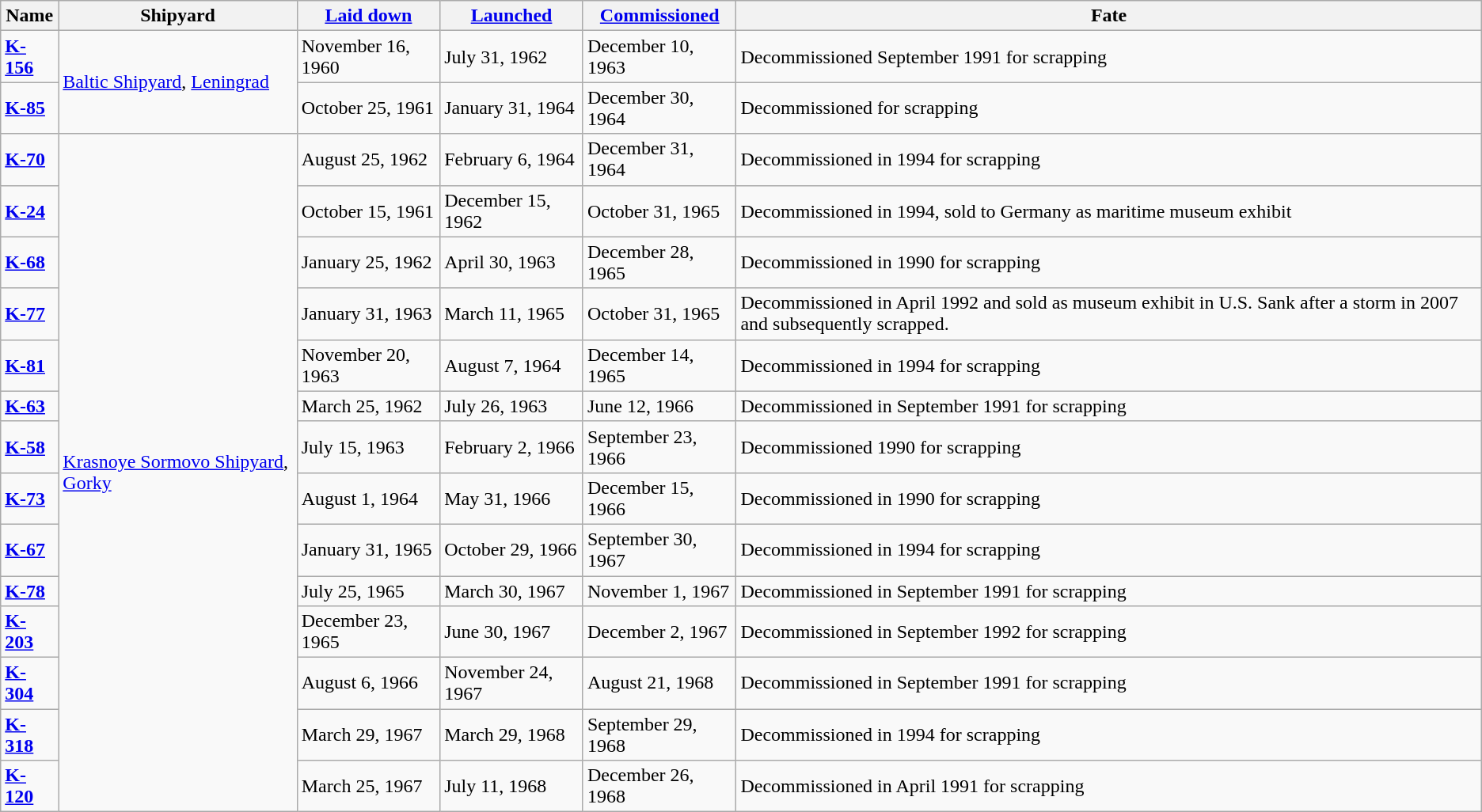<table class="wikitable plainrowheaders">
<tr>
<th scope="col">Name</th>
<th scope="col">Shipyard</th>
<th scope="col"><a href='#'>Laid down</a></th>
<th scope="col"><a href='#'>Launched</a></th>
<th scope="col"><a href='#'>Commissioned</a></th>
<th scope="col">Fate</th>
</tr>
<tr>
<td scope="row"><strong><a href='#'>K-156</a></strong></td>
<td rowspan=2><a href='#'>Baltic Shipyard</a>, <a href='#'>Leningrad</a></td>
<td>November 16, 1960</td>
<td>July 31, 1962</td>
<td>December 10, 1963</td>
<td>Decommissioned September 1991 for scrapping</td>
</tr>
<tr>
<td><strong><a href='#'>K-85</a></strong></td>
<td>October 25, 1961</td>
<td>January 31, 1964</td>
<td>December 30, 1964</td>
<td>Decommissioned for scrapping</td>
</tr>
<tr>
<td scope="row"><strong><a href='#'>K-70</a></strong></td>
<td rowspan=14><a href='#'>Krasnoye Sormovo Shipyard</a>, <a href='#'>Gorky</a></td>
<td>August 25, 1962</td>
<td>February 6, 1964</td>
<td>December 31, 1964</td>
<td>Decommissioned in 1994 for scrapping</td>
</tr>
<tr>
<td scope="row"><strong><a href='#'>K-24</a></strong></td>
<td>October 15, 1961</td>
<td>December 15, 1962</td>
<td>October 31, 1965</td>
<td>Decommissioned in 1994, sold to Germany as maritime museum exhibit</td>
</tr>
<tr>
<td scope="row"><strong><a href='#'>K-68</a></strong></td>
<td>January 25, 1962</td>
<td>April 30, 1963</td>
<td>December 28, 1965</td>
<td>Decommissioned in 1990 for scrapping</td>
</tr>
<tr>
<td scope="row"><strong><a href='#'>K-77</a></strong></td>
<td>January 31, 1963</td>
<td>March 11, 1965</td>
<td>October 31, 1965</td>
<td>Decommissioned in April 1992 and sold as museum exhibit in U.S. Sank after a storm in 2007 and subsequently scrapped.</td>
</tr>
<tr>
<td scope="row"><strong><a href='#'>K-81</a></strong></td>
<td>November 20, 1963</td>
<td>August 7, 1964</td>
<td>December 14, 1965</td>
<td>Decommissioned in 1994 for scrapping</td>
</tr>
<tr>
<td scope="row"><strong><a href='#'>K-63</a></strong></td>
<td>March 25, 1962</td>
<td>July 26, 1963</td>
<td>June 12, 1966</td>
<td>Decommissioned in September 1991 for scrapping</td>
</tr>
<tr>
<td scope="row"><strong><a href='#'>K-58</a></strong></td>
<td>July 15, 1963</td>
<td>February 2, 1966</td>
<td>September 23, 1966</td>
<td>Decommissioned 1990 for scrapping</td>
</tr>
<tr>
<td scope="row"><strong><a href='#'>K-73</a></strong></td>
<td>August 1, 1964</td>
<td>May 31, 1966</td>
<td>December 15, 1966</td>
<td>Decommissioned in 1990 for scrapping</td>
</tr>
<tr>
<td scope="row"><strong><a href='#'>K-67</a></strong></td>
<td>January 31, 1965</td>
<td>October 29, 1966</td>
<td>September 30, 1967</td>
<td>Decommissioned in 1994 for scrapping</td>
</tr>
<tr>
<td scope="row"><strong><a href='#'>K-78</a></strong></td>
<td>July 25, 1965</td>
<td>March 30, 1967</td>
<td>November 1, 1967</td>
<td>Decommissioned in September 1991 for scrapping</td>
</tr>
<tr>
<td scope="row"><strong><a href='#'>K-203</a></strong></td>
<td>December 23, 1965</td>
<td>June 30, 1967</td>
<td>December 2, 1967</td>
<td>Decommissioned in September 1992 for scrapping</td>
</tr>
<tr>
<td scope="row"><strong><a href='#'>K-304</a></strong></td>
<td>August 6, 1966</td>
<td>November 24, 1967</td>
<td>August 21, 1968</td>
<td>Decommissioned in September 1991 for scrapping</td>
</tr>
<tr>
<td scope="row"><strong><a href='#'>K-318</a></strong></td>
<td>March 29, 1967</td>
<td>March 29, 1968</td>
<td>September 29, 1968</td>
<td>Decommissioned in 1994 for scrapping</td>
</tr>
<tr>
<td scope="row"><strong><a href='#'>K-120</a></strong></td>
<td>March 25, 1967</td>
<td>July 11, 1968</td>
<td>December 26, 1968</td>
<td>Decommissioned in April 1991 for scrapping</td>
</tr>
</table>
